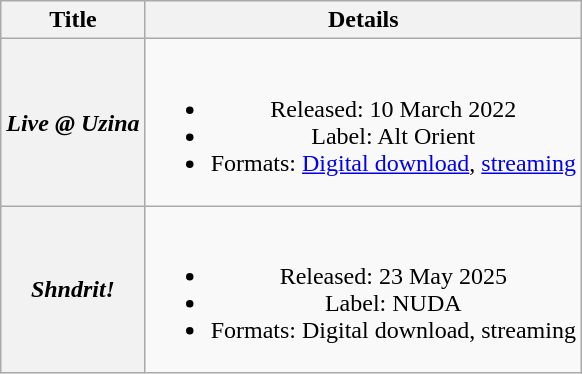<table class="wikitable plainrowheaders" style="text-align:center;" border="1">
<tr>
<th scope="col">Title</th>
<th scope="col">Details</th>
</tr>
<tr>
<th scope="row"><em>Live @ Uzina</em></th>
<td><br><ul><li>Released: 10 March 2022</li><li>Label: Alt Orient</li><li>Formats: <a href='#'>Digital download</a>, <a href='#'>streaming</a></li></ul></td>
</tr>
<tr>
<th scope="row"><em>Shndrit!</em></th>
<td><br><ul><li>Released: 23 May 2025</li><li>Label: NUDA</li><li>Formats: Digital download, streaming</li></ul></td>
</tr>
</table>
